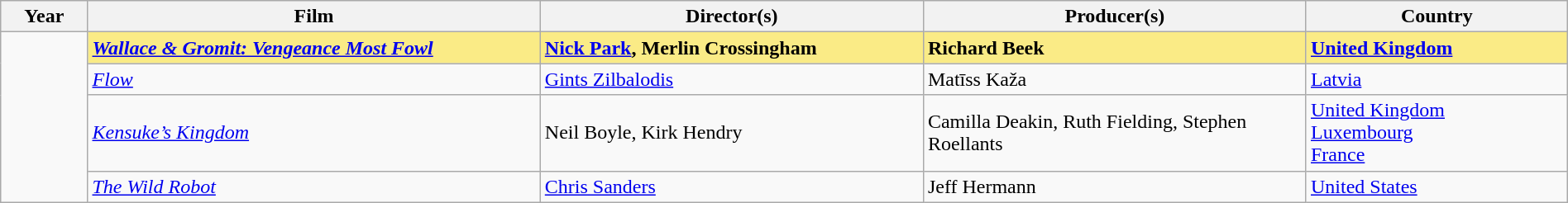<table class="wikitable" style="width:100%;" cellpadding="5">
<tr>
<th style="width:5%;">Year</th>
<th style="width:26%;">Film</th>
<th style="width:22%;">Director(s)</th>
<th style="width:22%;">Producer(s)</th>
<th style="width:15%;">Country</th>
</tr>
<tr>
<td rowspan="4"></td>
<td style="background:#FAEB86"><strong><em><a href='#'>Wallace & Gromit: Vengeance Most Fowl</a></em></strong></td>
<td style="background:#FAEB86"><strong><a href='#'>Nick Park</a>, Merlin Crossingham</strong></td>
<td style="background:#FAEB86"><strong>Richard Beek</strong></td>
<td style="background:#FAEB86"><strong><a href='#'>United Kingdom</a></strong></td>
</tr>
<tr>
<td><em><a href='#'>Flow</a></em></td>
<td><a href='#'>Gints Zilbalodis</a></td>
<td>Matīss Kaža</td>
<td><a href='#'>Latvia</a></td>
</tr>
<tr>
<td><em><a href='#'>Kensuke’s Kingdom</a></em></td>
<td>Neil Boyle, Kirk Hendry</td>
<td>Camilla Deakin, Ruth Fielding, Stephen Roellants</td>
<td><a href='#'>United Kingdom</a><br><a href='#'>Luxembourg</a><br><a href='#'>France</a></td>
</tr>
<tr>
<td><em><a href='#'>The Wild Robot</a></em></td>
<td><a href='#'>Chris Sanders</a></td>
<td>Jeff Hermann</td>
<td><a href='#'>United States</a></td>
</tr>
</table>
